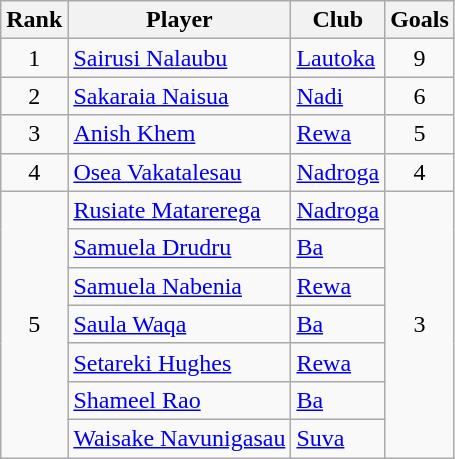<table class="wikitable" style="text-align:center">
<tr>
<th>Rank</th>
<th>Player</th>
<th>Club</th>
<th>Goals</th>
</tr>
<tr>
<td rowspan="1">1</td>
<td align=left> <a href='#'>Sairusi Nalaubu</a></td>
<td align="left"><a href='#'>Lautoka</a></td>
<td rowspan="1">9</td>
</tr>
<tr>
<td rowspan="1">2</td>
<td align=left> <a href='#'>Sakaraia Naisua</a></td>
<td align="left"><a href='#'>Nadi</a></td>
<td rowspan="1">6</td>
</tr>
<tr>
<td rowspan="1">3</td>
<td align=left> <a href='#'>Anish Khem</a></td>
<td align="left"><a href='#'>Rewa</a></td>
<td rowspan="1">5</td>
</tr>
<tr>
<td rowspan="1">4</td>
<td align=left> <a href='#'>Osea Vakatalesau</a></td>
<td align="left"><a href='#'>Nadroga</a></td>
<td rowspan="1">4</td>
</tr>
<tr>
<td rowspan="7">5</td>
<td align=left> <a href='#'>Rusiate Matarerega</a></td>
<td align="left"><a href='#'>Nadroga</a></td>
<td rowspan="7">3</td>
</tr>
<tr>
<td align=left> <a href='#'>Samuela Drudru</a></td>
<td align="left"><a href='#'>Ba</a></td>
</tr>
<tr>
<td align=left> <a href='#'>Samuela Nabenia</a></td>
<td align="left"><a href='#'>Rewa</a></td>
</tr>
<tr>
<td align=left> <a href='#'>Saula Waqa</a></td>
<td align="left"><a href='#'>Ba</a></td>
</tr>
<tr>
<td align=left> <a href='#'>Setareki Hughes</a></td>
<td align="left"><a href='#'>Rewa</a></td>
</tr>
<tr>
<td align=left> <a href='#'>Shameel Rao</a></td>
<td align="left"><a href='#'>Ba</a></td>
</tr>
<tr>
<td align=left> <a href='#'>Waisake Navunigasau</a></td>
<td align="left"><a href='#'>Suva</a></td>
</tr>
</table>
